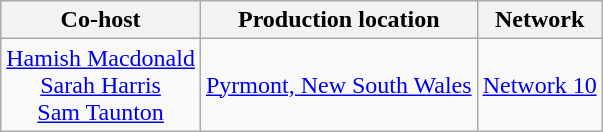<table class="wikitable">
<tr>
<th>Co-host</th>
<th>Production location</th>
<th>Network</th>
</tr>
<tr style="text-align:center">
<td><a href='#'>Hamish Macdonald</a><br><a href='#'>Sarah Harris</a><br><a href='#'>Sam Taunton </a></td>
<td><a href='#'>Pyrmont, New South Wales</a></td>
<td><a href='#'>Network 10</a></td>
</tr>
</table>
